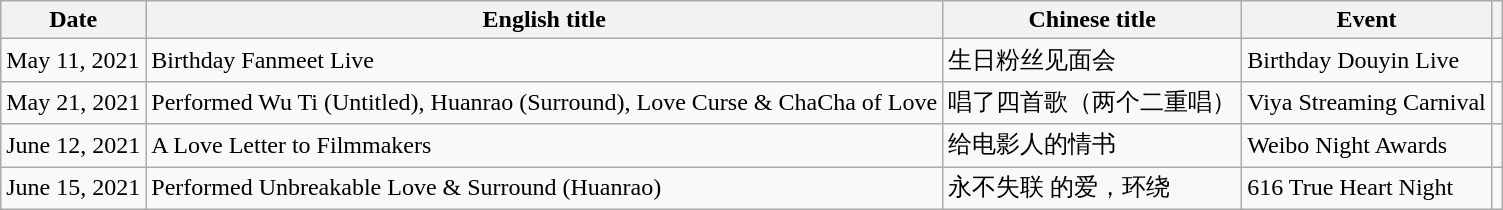<table class="wikitable plainrowheaders">
<tr>
<th>Date</th>
<th>English title</th>
<th>Chinese title</th>
<th>Event</th>
<th></th>
</tr>
<tr>
<td>May 11, 2021</td>
<td>Birthday Fanmeet Live</td>
<td>生日粉丝见面会</td>
<td>Birthday Douyin Live</td>
<td></td>
</tr>
<tr>
<td>May 21, 2021</td>
<td>Performed Wu Ti (Untitled), Huanrao (Surround), Love Curse & ChaCha of Love</td>
<td>唱了四首歌（两个二重唱）</td>
<td>Viya Streaming Carnival</td>
<td></td>
</tr>
<tr>
<td>June 12, 2021</td>
<td>A Love Letter to Filmmakers</td>
<td>给电影人的情书</td>
<td>Weibo Night Awards</td>
<td></td>
</tr>
<tr>
<td>June 15, 2021</td>
<td>Performed Unbreakable Love & Surround (Huanrao)</td>
<td>永不失联 的爱，环绕</td>
<td>616 True Heart Night</td>
<td></td>
</tr>
</table>
